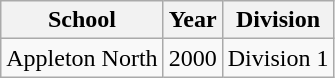<table class="wikitable">
<tr>
<th>School</th>
<th>Year</th>
<th>Division</th>
</tr>
<tr>
<td>Appleton North</td>
<td>2000</td>
<td>Division 1</td>
</tr>
</table>
